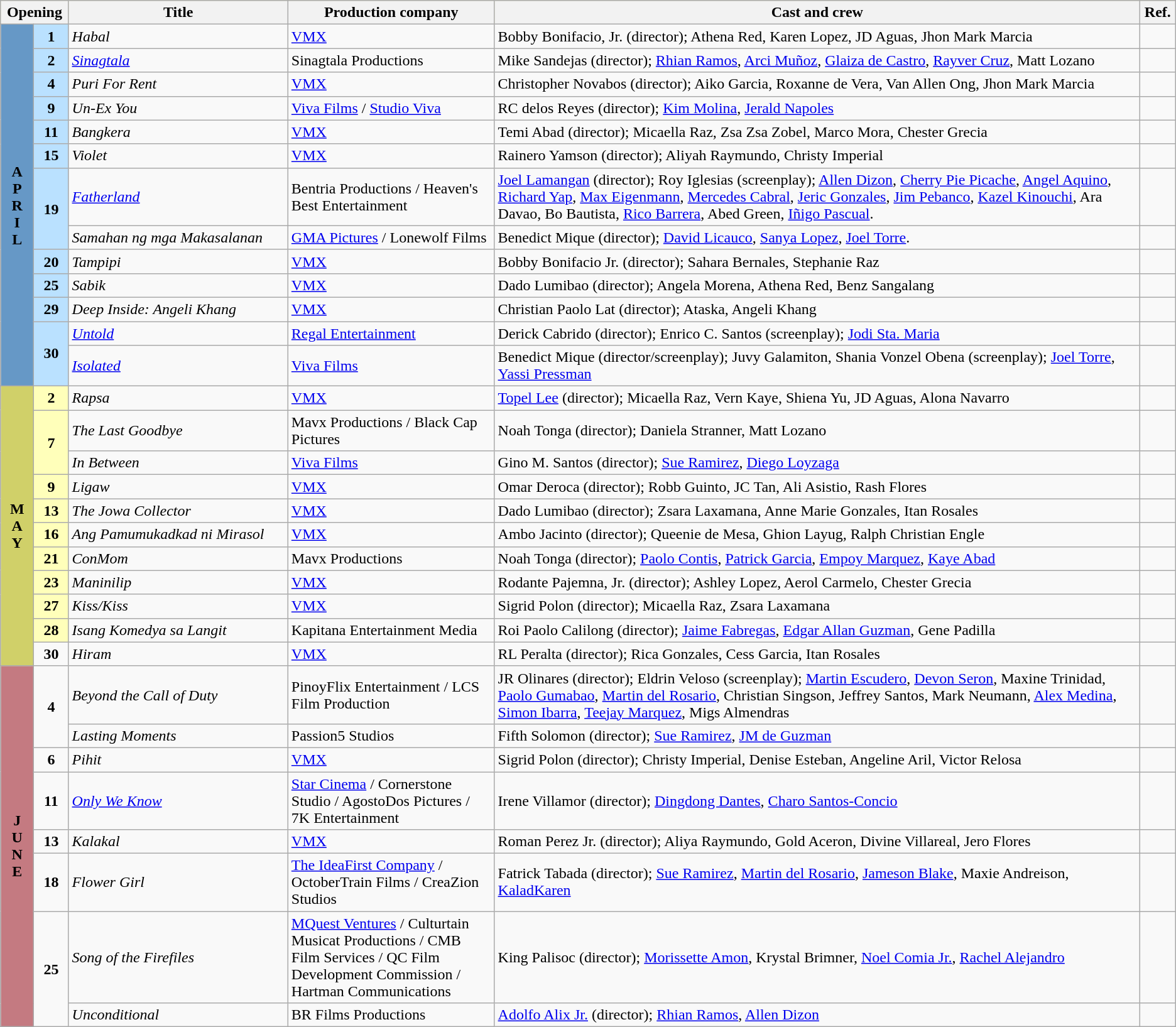<table class="wikitable sortable">
<tr style="background:#ffffba; text-align:center;">
<th colspan="2" style="width:05%">Opening</th>
<th style="width:17%">Title</th>
<th style="width:16%">Production company</th>
<th style="width:50%">Cast and crew</th>
<th style="width:02%">Ref.</th>
</tr>
<tr>
<th rowspan="13" style="text-align:center; background:#6698c6">A<br>P<br>R<br>I<br>L</th>
<td style="text-align:center; background:#bae1ff"><strong>1</strong></td>
<td><em>Habal</em></td>
<td><a href='#'>VMX</a></td>
<td>Bobby Bonifacio, Jr. (director); Athena Red, Karen Lopez, JD Aguas, Jhon Mark Marcia</td>
<td></td>
</tr>
<tr>
<td style="text-align:center; background:#bae1ff"><strong>2</strong></td>
<td><em><a href='#'>Sinagtala</a></em></td>
<td>Sinagtala Productions</td>
<td>Mike Sandejas (director); <a href='#'>Rhian Ramos</a>, <a href='#'>Arci Muñoz</a>, <a href='#'>Glaiza de Castro</a>, <a href='#'>Rayver Cruz</a>, Matt Lozano</td>
<td></td>
</tr>
<tr>
<td style="text-align:center; background:#bae1ff"><strong>4</strong></td>
<td><em>Puri For Rent</em></td>
<td><a href='#'>VMX</a></td>
<td>Christopher Novabos (director); Aiko Garcia, Roxanne de Vera, Van Allen Ong, Jhon Mark Marcia</td>
<td></td>
</tr>
<tr>
<td style="text-align:center; background:#bae1ff"><strong>9</strong></td>
<td><em>Un-Ex You</em></td>
<td><a href='#'>Viva Films</a> / <a href='#'>Studio Viva</a></td>
<td>RC delos Reyes (director); <a href='#'>Kim Molina</a>, <a href='#'>Jerald Napoles</a></td>
<td></td>
</tr>
<tr>
<td style="text-align:center; background:#bae1ff"><strong>11</strong></td>
<td><em>Bangkera</em></td>
<td><a href='#'>VMX</a></td>
<td>Temi Abad (director); Micaella Raz, Zsa Zsa Zobel, Marco Mora, Chester Grecia</td>
<td></td>
</tr>
<tr>
<td style="text-align:center; background:#bae1ff"><strong>15</strong></td>
<td><em>Violet</em></td>
<td><a href='#'>VMX</a></td>
<td>Rainero Yamson (director); Aliyah Raymundo, Christy Imperial</td>
<td></td>
</tr>
<tr>
<td rowspan="2" style="text-align:center; background:#bae1ff"><strong>19</strong></td>
<td><em><a href='#'>Fatherland</a></em></td>
<td>Bentria Productions / Heaven's Best Entertainment</td>
<td><a href='#'>Joel Lamangan</a> (director); Roy Iglesias (screenplay); <a href='#'>Allen Dizon</a>, <a href='#'>Cherry Pie Picache</a>, <a href='#'>Angel Aquino</a>, <a href='#'>Richard Yap</a>, <a href='#'>Max Eigenmann</a>, <a href='#'>Mercedes Cabral</a>, <a href='#'>Jeric Gonzales</a>, <a href='#'>Jim Pebanco</a>, <a href='#'>Kazel Kinouchi</a>, Ara Davao, Bo Bautista, <a href='#'>Rico Barrera</a>, Abed Green, <a href='#'>Iñigo Pascual</a>.</td>
<td></td>
</tr>
<tr>
<td><em>Samahan ng mga Makasalanan</em></td>
<td><a href='#'>GMA Pictures</a> / Lonewolf Films</td>
<td>Benedict Mique (director); <a href='#'>David Licauco</a>, <a href='#'>Sanya Lopez</a>, <a href='#'>Joel Torre</a>.</td>
<td></td>
</tr>
<tr>
<td style="text-align:center; background:#bae1ff"><strong>20</strong></td>
<td><em>Tampipi</em></td>
<td><a href='#'>VMX</a></td>
<td>Bobby Bonifacio Jr. (director); Sahara Bernales, Stephanie Raz</td>
<td></td>
</tr>
<tr>
<td style="text-align:center; background:#bae1ff"><strong>25</strong></td>
<td><em>Sabik</em></td>
<td><a href='#'>VMX</a></td>
<td>Dado  Lumibao (director); Angela Morena, Athena Red, Benz Sangalang</td>
<td></td>
</tr>
<tr>
<td style="text-align:center; background:#bae1ff"><strong>29</strong></td>
<td><em>Deep Inside: Angeli Khang</em></td>
<td><a href='#'>VMX</a></td>
<td>Christian Paolo Lat (director); Ataska, Angeli Khang</td>
<td></td>
</tr>
<tr>
<td rowspan="2" style="text-align:center; background:#bae1ff"><strong>30</strong></td>
<td><em><a href='#'>Untold</a></em></td>
<td><a href='#'>Regal Entertainment</a></td>
<td>Derick Cabrido (director); Enrico C. Santos (screenplay); <a href='#'>Jodi Sta. Maria</a></td>
<td></td>
</tr>
<tr>
<td><em><a href='#'>Isolated</a></em></td>
<td><a href='#'>Viva Films</a></td>
<td>Benedict Mique (director/screenplay); Juvy Galamiton, Shania Vonzel Obena (screenplay); <a href='#'>Joel Torre</a>, <a href='#'>Yassi Pressman</a></td>
<td></td>
</tr>
<tr>
<th rowspan="11" style="text-align:center; background:#d0d069">M<br>A<br>Y</th>
<td style="text-align:center; background:#ffffba"><strong>2</strong></td>
<td><em>Rapsa</em></td>
<td><a href='#'>VMX</a></td>
<td><a href='#'>Topel Lee</a> (director); Micaella Raz, Vern Kaye, Shiena Yu, JD Aguas, Alona Navarro</td>
<td></td>
</tr>
<tr>
<td rowspan="2" style="text-align:center; background:#ffffba"><strong>7</strong></td>
<td><em>The Last Goodbye</em></td>
<td>Mavx Productions / Black Cap Pictures</td>
<td>Noah Tonga (director); Daniela Stranner, Matt Lozano</td>
<td></td>
</tr>
<tr>
<td><em>In Between</em></td>
<td><a href='#'>Viva Films</a></td>
<td>Gino M. Santos (director); <a href='#'>Sue Ramirez</a>, <a href='#'>Diego Loyzaga</a></td>
<td></td>
</tr>
<tr>
<td style="text-align:center; background:#ffffba"><strong>9</strong></td>
<td><em>Ligaw</em></td>
<td><a href='#'>VMX</a></td>
<td>Omar Deroca (director); Robb Guinto, JC Tan, Ali Asistio, Rash Flores</td>
<td></td>
</tr>
<tr>
<td style="text-align:center; background:#ffffba"><strong>13</strong></td>
<td><em>The Jowa Collector</em></td>
<td><a href='#'>VMX</a></td>
<td>Dado Lumibao (director); Zsara Laxamana, Anne Marie Gonzales, Itan Rosales</td>
<td></td>
</tr>
<tr>
<td style="text-align:center; background:#ffffba"><strong>16</strong></td>
<td><em>Ang Pamumukadkad ni Mirasol</em></td>
<td><a href='#'>VMX</a></td>
<td>Ambo Jacinto (director); Queenie de Mesa, Ghion Layug, Ralph Christian Engle</td>
<td></td>
</tr>
<tr>
<td style="text-align:center; background:#ffffba"><strong>21</strong></td>
<td><em>ConMom</em></td>
<td>Mavx Productions</td>
<td>Noah Tonga (director); <a href='#'>Paolo Contis</a>, <a href='#'>Patrick Garcia</a>, <a href='#'>Empoy Marquez</a>, <a href='#'>Kaye Abad</a></td>
<td></td>
</tr>
<tr>
<td style="text-align:center; background:#ffffba"><strong>23</strong></td>
<td><em>Maninilip</em></td>
<td><a href='#'>VMX</a></td>
<td>Rodante Pajemna, Jr. (director); Ashley Lopez, Aerol Carmelo, Chester Grecia</td>
<td></td>
</tr>
<tr>
<td style="text-align:center; background:#ffffba"><strong>27</strong></td>
<td><em>Kiss/Kiss</em></td>
<td><a href='#'>VMX</a></td>
<td>Sigrid Polon (director); Micaella Raz, Zsara Laxamana</td>
<td></td>
</tr>
<tr>
<td style="text-align: center; background:#ffffba"><strong>28</strong></td>
<td><em>Isang Komedya sa Langit</em></td>
<td>Kapitana Entertainment Media</td>
<td>Roi Paolo Calilong (director); <a href='#'>Jaime Fabregas</a>, <a href='#'>Edgar Allan Guzman</a>, Gene Padilla</td>
<td></td>
</tr>
<tr>
<td style="text-align:center; background:"><strong>30</strong></td>
<td><em>Hiram</em></td>
<td><a href='#'>VMX</a></td>
<td>RL Peralta (director); Rica Gonzales, Cess Garcia, Itan Rosales</td>
<td></td>
</tr>
<tr>
<th rowspan="8" style="text-align:center; background:#c47a81">J<br>U<br>N<br>E</th>
<td rowspan="2" style="text-align:center; background:"><strong>4</strong></td>
<td><em>Beyond the Call of Duty</em></td>
<td>PinoyFlix Entertainment / LCS Film Production</td>
<td>JR Olinares (director); Eldrin Veloso (screenplay); <a href='#'>Martin Escudero</a>, <a href='#'>Devon Seron</a>, Maxine Trinidad, <a href='#'>Paolo Gumabao</a>, <a href='#'>Martin del Rosario</a>, Christian Singson, Jeffrey Santos, Mark Neumann, <a href='#'>Alex Medina</a>, <a href='#'>Simon Ibarra</a>, <a href='#'>Teejay Marquez</a>, Migs Almendras</td>
<td></td>
</tr>
<tr>
<td><em>Lasting Moments</em></td>
<td>Passion5 Studios</td>
<td>Fifth Solomon (director); <a href='#'>Sue Ramirez</a>, <a href='#'>JM de Guzman</a></td>
<td></td>
</tr>
<tr>
<td style="text-align:center; background:"><strong>6</strong></td>
<td><em>Pihit</em></td>
<td><a href='#'>VMX</a></td>
<td>Sigrid Polon (director); Christy Imperial, Denise Esteban, Angeline Aril, Victor Relosa</td>
<td></td>
</tr>
<tr>
<td style="text-align:center; background:"><strong>11</strong></td>
<td><em><a href='#'>Only We Know</a></em></td>
<td><a href='#'>Star Cinema</a> / Cornerstone Studio / AgostoDos Pictures / 7K Entertainment</td>
<td>Irene Villamor (director); <a href='#'>Dingdong Dantes</a>, <a href='#'>Charo Santos-Concio</a></td>
<td></td>
</tr>
<tr>
<td style="text-align:center; background:"><strong>13</strong></td>
<td><em>Kalakal</em></td>
<td><a href='#'>VMX</a></td>
<td>Roman Perez Jr. (director); Aliya Raymundo, Gold Aceron, Divine Villareal, Jero Flores</td>
<td></td>
</tr>
<tr>
<td style="text-align:center; background:"><strong>18</strong></td>
<td><em>Flower Girl</em></td>
<td><a href='#'>The IdeaFirst Company</a> / OctoberTrain Films / CreaZion Studios</td>
<td>Fatrick Tabada (director); <a href='#'>Sue Ramirez</a>, <a href='#'>Martin del Rosario</a>, <a href='#'>Jameson Blake</a>, Maxie Andreison, <a href='#'>KaladKaren</a></td>
<td></td>
</tr>
<tr>
<td rowspan="2" style="text-align:center; background:"><strong>25</strong></td>
<td><em>Song of the Firefiles</em></td>
<td><a href='#'>MQuest Ventures</a> / Culturtain Musicat Productions / CMB Film Services / QC Film Development Commission / Hartman Communications</td>
<td>King Palisoc (director); <a href='#'>Morissette Amon</a>, Krystal Brimner, <a href='#'>Noel Comia Jr.</a>, <a href='#'>Rachel Alejandro</a></td>
<td></td>
</tr>
<tr>
<td><em>Unconditional</em></td>
<td>BR Films Productions</td>
<td><a href='#'>Adolfo Alix Jr.</a> (director); <a href='#'>Rhian Ramos</a>, <a href='#'>Allen Dizon</a></td>
<td></td>
</tr>
</table>
